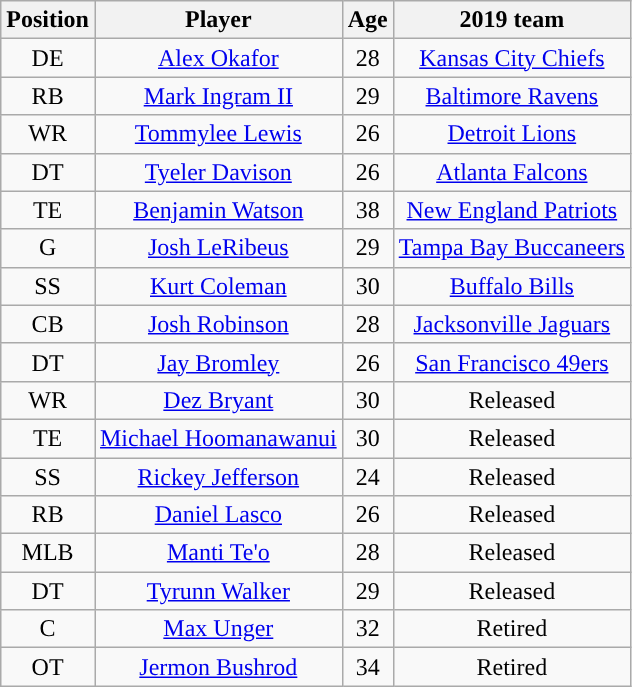<table class="wikitable" style="text-align:center">
<tr>
<th>Position</th>
<th>Player</th>
<th>Age</th>
<th>2019 team</th>
</tr>
<tr>
<td>DE</td>
<td><a href='#'>Alex Okafor</a></td>
<td>28</td>
<td><a href='#'>Kansas City Chiefs</a></td>
</tr>
<tr>
<td>RB</td>
<td><a href='#'>Mark Ingram II</a></td>
<td>29</td>
<td><a href='#'>Baltimore Ravens</a></td>
</tr>
<tr>
<td>WR</td>
<td><a href='#'>Tommylee Lewis</a></td>
<td>26</td>
<td><a href='#'>Detroit Lions</a></td>
</tr>
<tr>
<td>DT</td>
<td><a href='#'>Tyeler Davison</a></td>
<td>26</td>
<td><a href='#'>Atlanta Falcons</a></td>
</tr>
<tr>
<td>TE</td>
<td><a href='#'>Benjamin Watson</a></td>
<td>38</td>
<td><a href='#'>New England Patriots</a></td>
</tr>
<tr>
<td>G</td>
<td><a href='#'>Josh LeRibeus</a></td>
<td>29</td>
<td><a href='#'>Tampa Bay Buccaneers</a></td>
</tr>
<tr>
<td>SS</td>
<td><a href='#'>Kurt Coleman</a></td>
<td>30</td>
<td><a href='#'>Buffalo Bills</a></td>
</tr>
<tr>
<td>CB</td>
<td><a href='#'>Josh Robinson</a></td>
<td>28</td>
<td><a href='#'>Jacksonville Jaguars</a></td>
</tr>
<tr>
<td>DT</td>
<td><a href='#'>Jay Bromley</a></td>
<td>26</td>
<td><a href='#'>San Francisco 49ers</a></td>
</tr>
<tr>
<td>WR</td>
<td><a href='#'>Dez Bryant</a></td>
<td>30</td>
<td>Released</td>
</tr>
<tr>
<td>TE</td>
<td><a href='#'>Michael Hoomanawanui</a></td>
<td>30</td>
<td>Released</td>
</tr>
<tr>
<td>SS</td>
<td><a href='#'>Rickey Jefferson</a></td>
<td>24</td>
<td>Released</td>
</tr>
<tr>
<td>RB</td>
<td><a href='#'>Daniel Lasco</a></td>
<td>26</td>
<td>Released</td>
</tr>
<tr>
<td>MLB</td>
<td><a href='#'>Manti Te'o</a></td>
<td>28</td>
<td>Released</td>
</tr>
<tr>
<td>DT</td>
<td><a href='#'>Tyrunn Walker</a></td>
<td>29</td>
<td>Released</td>
</tr>
<tr>
<td>C</td>
<td><a href='#'>Max Unger</a></td>
<td>32</td>
<td>Retired</td>
</tr>
<tr>
<td>OT</td>
<td><a href='#'>Jermon Bushrod</a></td>
<td>34</td>
<td>Retired</td>
</tr>
</table>
